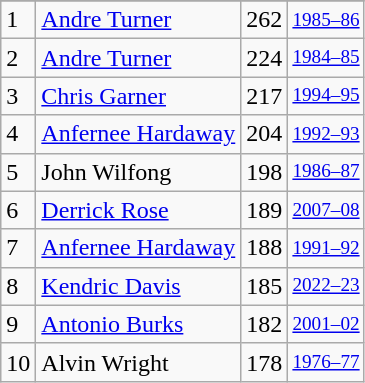<table class="wikitable">
<tr>
</tr>
<tr>
<td>1</td>
<td><a href='#'>Andre Turner</a></td>
<td>262</td>
<td style="font-size:80%;"><a href='#'>1985–86</a></td>
</tr>
<tr>
<td>2</td>
<td><a href='#'>Andre Turner</a></td>
<td>224</td>
<td style="font-size:80%;"><a href='#'>1984–85</a></td>
</tr>
<tr>
<td>3</td>
<td><a href='#'>Chris Garner</a></td>
<td>217</td>
<td style="font-size:80%;"><a href='#'>1994–95</a></td>
</tr>
<tr>
<td>4</td>
<td><a href='#'>Anfernee Hardaway</a></td>
<td>204</td>
<td style="font-size:80%;"><a href='#'>1992–93</a></td>
</tr>
<tr>
<td>5</td>
<td>John Wilfong</td>
<td>198</td>
<td style="font-size:80%;"><a href='#'>1986–87</a></td>
</tr>
<tr>
<td>6</td>
<td><a href='#'>Derrick Rose</a></td>
<td>189</td>
<td style="font-size:80%;"><a href='#'>2007–08</a></td>
</tr>
<tr>
<td>7</td>
<td><a href='#'>Anfernee Hardaway</a></td>
<td>188</td>
<td style="font-size:80%;"><a href='#'>1991–92</a></td>
</tr>
<tr>
<td>8</td>
<td><a href='#'>Kendric Davis</a></td>
<td>185</td>
<td style="font-size:80%;"><a href='#'>2022–23</a></td>
</tr>
<tr>
<td>9</td>
<td><a href='#'>Antonio Burks</a></td>
<td>182</td>
<td style="font-size:80%;"><a href='#'>2001–02</a></td>
</tr>
<tr>
<td>10</td>
<td>Alvin Wright</td>
<td>178</td>
<td style="font-size:80%;"><a href='#'>1976–77</a></td>
</tr>
</table>
